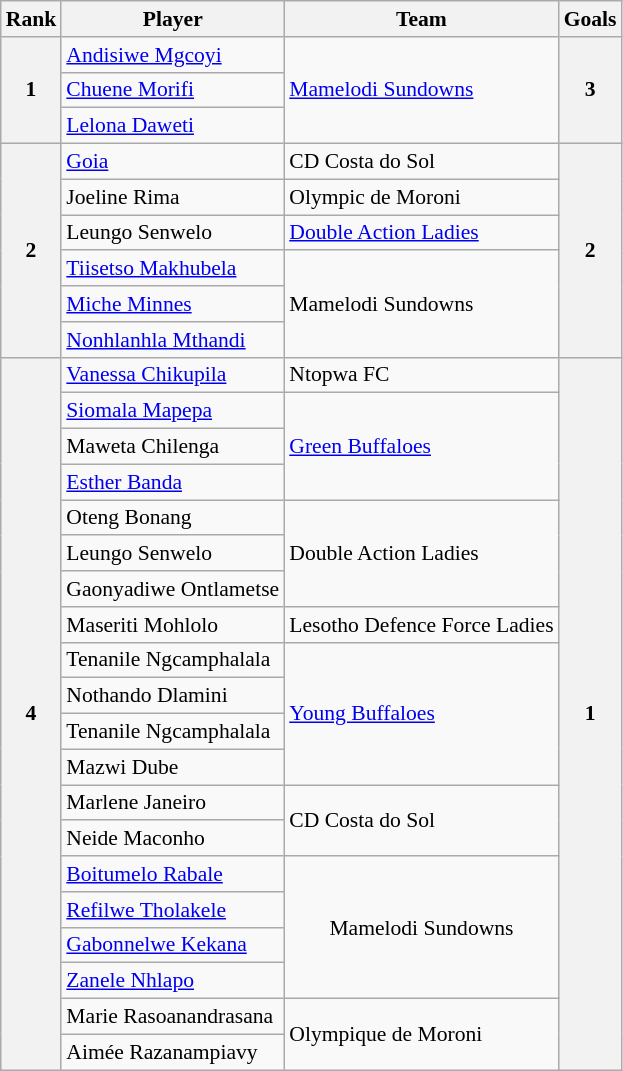<table class="wikitable" style="text-align:center; font-size:90%">
<tr>
<th>Rank</th>
<th>Player</th>
<th>Team</th>
<th>Goals</th>
</tr>
<tr>
<th rowspan="3">1</th>
<td align=left> <a href='#'>Andisiwe Mgcoyi</a></td>
<td rowspan="3" align="left"> <a href='#'>Mamelodi Sundowns</a></td>
<th rowspan="3">3</th>
</tr>
<tr>
<td align="left"> <a href='#'>Chuene Morifi</a></td>
</tr>
<tr>
<td align="left"> <a href='#'>Lelona Daweti</a></td>
</tr>
<tr>
<th rowspan="6">2</th>
<td align="left"> <a href='#'>Goia</a></td>
<td align="left"> CD Costa do Sol</td>
<th rowspan="6">2</th>
</tr>
<tr>
<td align=left> Joeline Rima</td>
<td align=left> Olympic de Moroni</td>
</tr>
<tr>
<td align=left> Leungo Senwelo</td>
<td align=left> <a href='#'>Double Action Ladies</a></td>
</tr>
<tr>
<td align="left"> <a href='#'>Tiisetso Makhubela</a></td>
<td rowspan="3" align="left"> Mamelodi Sundowns</td>
</tr>
<tr>
<td align="left"> <a href='#'>Miche Minnes</a></td>
</tr>
<tr>
<td align="left"> <a href='#'>Nonhlanhla Mthandi</a></td>
</tr>
<tr>
<th rowspan="28">4</th>
<td align="left"> <a href='#'>Vanessa Chikupila</a></td>
<td align="left"> Ntopwa FC</td>
<th rowspan="28">1</th>
</tr>
<tr>
<td align="left"> <a href='#'>Siomala Mapepa</a></td>
<td rowspan="3" align="left"> <a href='#'>Green Buffaloes</a></td>
</tr>
<tr>
<td align="left"> Maweta Chilenga</td>
</tr>
<tr>
<td align="left"> <a href='#'>Esther Banda</a></td>
</tr>
<tr>
<td align="left"> Oteng Bonang</td>
<td rowspan="3" align="left"> Double Action Ladies</td>
</tr>
<tr>
<td align="left"> Leungo Senwelo</td>
</tr>
<tr>
<td align="left"> Gaonyadiwe Ontlametse</td>
</tr>
<tr>
<td align="left"> Maseriti Mohlolo</td>
<td align="left"> Lesotho Defence Force Ladies</td>
</tr>
<tr>
<td align="left"> Tenanile Ngcamphalala</td>
<td rowspan="4" align="left"> <a href='#'>Young Buffaloes</a></td>
</tr>
<tr>
<td align="left"> Nothando Dlamini</td>
</tr>
<tr>
<td align="left"> Tenanile Ngcamphalala</td>
</tr>
<tr>
<td align="left"> Mazwi Dube</td>
</tr>
<tr>
<td align="left"> Marlene Janeiro</td>
<td rowspan="2" align="left"> CD Costa do Sol</td>
</tr>
<tr>
<td align="left"> Neide Maconho</td>
</tr>
<tr>
<td align="left"> <a href='#'>Boitumelo Rabale</a></td>
<td rowspan="4"> Mamelodi Sundowns</td>
</tr>
<tr>
<td align=left> <a href='#'>Refilwe Tholakele</a></td>
</tr>
<tr>
<td align=left> <a href='#'>Gabonnelwe Kekana</a></td>
</tr>
<tr>
<td align=left> <a href='#'>Zanele Nhlapo</a></td>
</tr>
<tr>
<td align=left> Marie Rasoanandrasana</td>
<td rowspan="2" align="left"> Olympique de Moroni</td>
</tr>
<tr>
<td align=left> Aimée Razanampiavy</td>
</tr>
</table>
